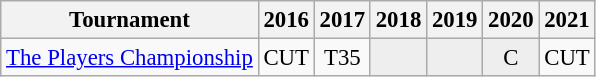<table class="wikitable" style="font-size:95%;text-align:center;">
<tr>
<th>Tournament</th>
<th>2016</th>
<th>2017</th>
<th>2018</th>
<th>2019</th>
<th>2020</th>
<th>2021</th>
</tr>
<tr>
<td align=left><a href='#'>The Players Championship</a></td>
<td>CUT</td>
<td>T35</td>
<td style="background:#eeeeee;"></td>
<td style="background:#eeeeee;"></td>
<td style="background:#eeeeee;">C</td>
<td>CUT</td>
</tr>
</table>
